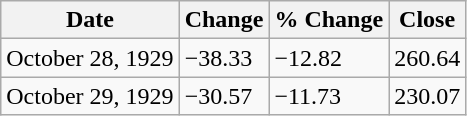<table class="wikitable" style="float:left; margin-right:10px;">
<tr>
<th>Date</th>
<th>Change</th>
<th>% Change</th>
<th>Close</th>
</tr>
<tr>
<td>October 28, 1929</td>
<td>−38.33</td>
<td>−12.82</td>
<td>260.64</td>
</tr>
<tr>
<td>October 29, 1929</td>
<td>−30.57</td>
<td>−11.73</td>
<td>230.07</td>
</tr>
</table>
